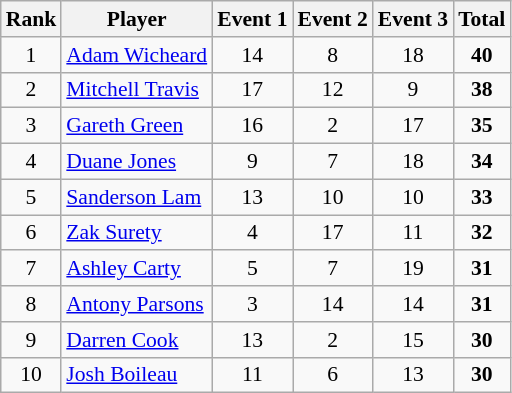<table class="wikitable sortable" style="text-align:center; font-size:90%">
<tr>
<th>Rank</th>
<th>Player</th>
<th>Event 1</th>
<th>Event 2</th>
<th>Event 3</th>
<th>Total</th>
</tr>
<tr>
<td>1</td>
<td align=left> <a href='#'>Adam Wicheard</a></td>
<td>14</td>
<td>8</td>
<td>18</td>
<td><strong>40</strong></td>
</tr>
<tr>
<td>2</td>
<td align=left> <a href='#'>Mitchell Travis</a></td>
<td>17</td>
<td>12</td>
<td>9</td>
<td><strong>38</strong></td>
</tr>
<tr>
<td>3</td>
<td align=left> <a href='#'>Gareth Green</a></td>
<td>16</td>
<td>2</td>
<td>17</td>
<td><strong>35</strong></td>
</tr>
<tr>
<td>4</td>
<td align=left> <a href='#'>Duane Jones</a></td>
<td>9</td>
<td>7</td>
<td>18</td>
<td><strong>34</strong></td>
</tr>
<tr>
<td>5</td>
<td align=left> <a href='#'>Sanderson Lam</a></td>
<td>13</td>
<td>10</td>
<td>10</td>
<td><strong>33</strong></td>
</tr>
<tr>
<td>6</td>
<td align=left> <a href='#'>Zak Surety</a></td>
<td>4</td>
<td>17</td>
<td>11</td>
<td><strong>32</strong></td>
</tr>
<tr>
<td>7</td>
<td align=left> <a href='#'>Ashley Carty</a></td>
<td>5</td>
<td>7</td>
<td>19</td>
<td><strong>31</strong></td>
</tr>
<tr>
<td>8</td>
<td align=left> <a href='#'>Antony Parsons</a></td>
<td>3</td>
<td>14</td>
<td>14</td>
<td><strong>31</strong></td>
</tr>
<tr>
<td>9</td>
<td align=left> <a href='#'>Darren Cook</a></td>
<td>13</td>
<td>2</td>
<td>15</td>
<td><strong>30</strong></td>
</tr>
<tr>
<td>10</td>
<td align=left> <a href='#'>Josh Boileau</a></td>
<td>11</td>
<td>6</td>
<td>13</td>
<td><strong>30</strong></td>
</tr>
</table>
